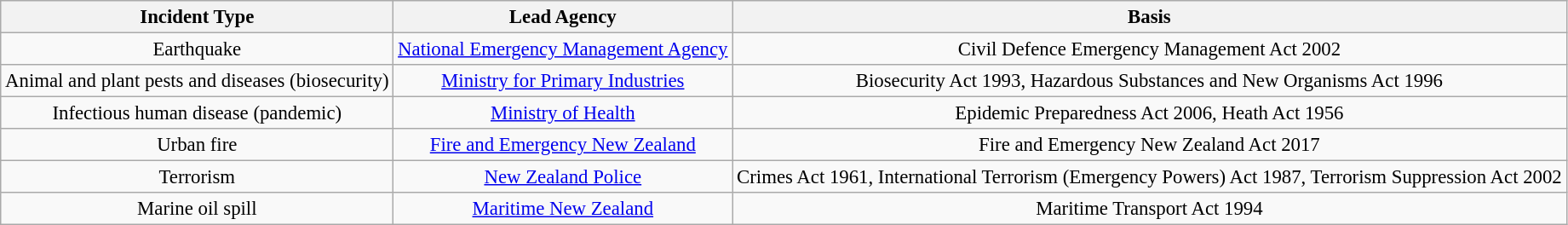<table class="wikitable sortable" style="text-align: center; font-size: 95%; width: auto; table-layout: fixed;">
<tr>
<th>Incident Type</th>
<th>Lead Agency</th>
<th>Basis</th>
</tr>
<tr>
<td>Earthquake</td>
<td><a href='#'>National Emergency Management Agency</a></td>
<td>Civil Defence Emergency Management Act 2002</td>
</tr>
<tr>
<td>Animal and plant pests and diseases (biosecurity)</td>
<td><a href='#'>Ministry for Primary Industries</a></td>
<td>Biosecurity Act 1993, Hazardous Substances and New Organisms Act 1996</td>
</tr>
<tr>
<td>Infectious human disease (pandemic)</td>
<td><a href='#'>Ministry of Health</a></td>
<td>Epidemic Preparedness Act 2006, Heath Act 1956</td>
</tr>
<tr>
<td>Urban fire</td>
<td><a href='#'>Fire and Emergency New Zealand</a></td>
<td>Fire and Emergency New Zealand Act 2017</td>
</tr>
<tr>
<td>Terrorism</td>
<td><a href='#'>New Zealand Police</a></td>
<td>Crimes Act 1961, International Terrorism (Emergency Powers) Act 1987, Terrorism Suppression Act 2002</td>
</tr>
<tr>
<td>Marine oil spill</td>
<td><a href='#'>Maritime New Zealand</a></td>
<td>Maritime Transport Act 1994</td>
</tr>
</table>
